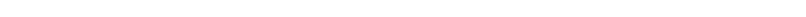<table style="width:66%; text-align:center;">
<tr style="color:white;">
<td style="background:"><strong>7</strong></td>
<td style="background:"><strong>3</strong></td>
<td style="background:"><strong>14</strong></td>
</tr>
</table>
